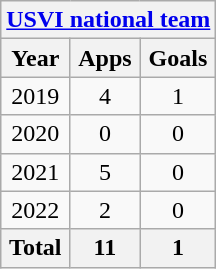<table class="wikitable" style="text-align:center">
<tr>
<th colspan=3><a href='#'>USVI national team</a></th>
</tr>
<tr>
<th>Year</th>
<th>Apps</th>
<th>Goals</th>
</tr>
<tr>
<td>2019</td>
<td>4</td>
<td>1</td>
</tr>
<tr>
<td>2020</td>
<td>0</td>
<td>0</td>
</tr>
<tr>
<td>2021</td>
<td>5</td>
<td>0</td>
</tr>
<tr>
<td>2022</td>
<td>2</td>
<td>0</td>
</tr>
<tr>
<th>Total</th>
<th>11</th>
<th>1</th>
</tr>
</table>
